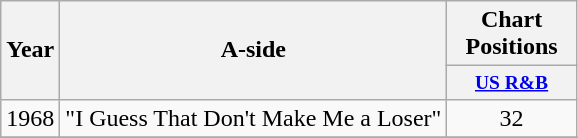<table class="wikitable" style="text-align:center;">
<tr>
<th rowspan="2">Year</th>
<th rowspan="2">A-side</th>
<th colspan="2">Chart Positions</th>
</tr>
<tr style="font-size:small;">
<th width="80"><a href='#'>US R&B</a></th>
</tr>
<tr>
<td rowspan="1">1968</td>
<td align="left">"I Guess That Don't Make Me a Loser"</td>
<td>32</td>
</tr>
<tr>
</tr>
</table>
